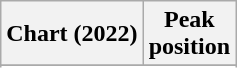<table class="wikitable sortable plainrowheaders" style="text-align:center">
<tr>
<th scope="col">Chart (2022)</th>
<th scope="col">Peak<br>position</th>
</tr>
<tr>
</tr>
<tr>
</tr>
</table>
